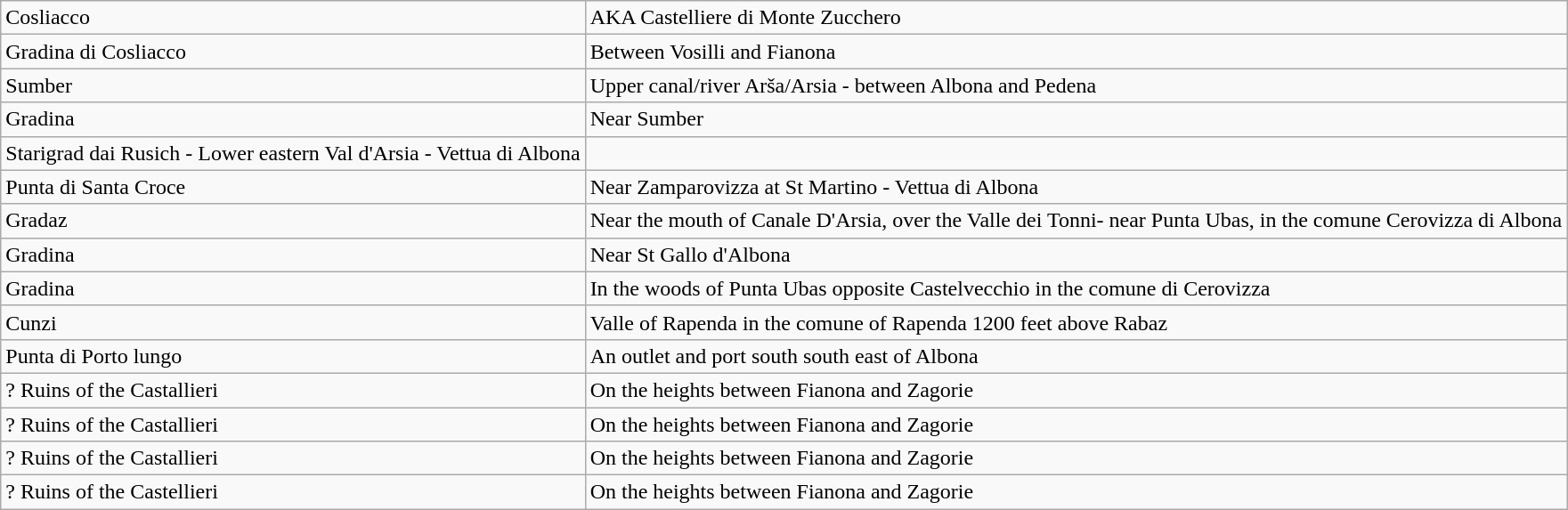<table Class="wikitable">
<tr>
<td>Cosliacco</td>
<td>AKA Castelliere di Monte Zucchero</td>
</tr>
<tr>
<td>Gradina di Cosliacco</td>
<td>Between Vosilli and Fianona</td>
</tr>
<tr>
<td>Sumber</td>
<td>Upper canal/river Arša/Arsia - between Albona and Pedena</td>
</tr>
<tr>
<td>Gradina</td>
<td>Near Sumber</td>
</tr>
<tr>
<td>Starigrad dai Rusich - Lower eastern Val d'Arsia - Vettua di Albona</td>
<td></td>
</tr>
<tr>
<td>Punta di Santa Croce</td>
<td>Near Zamparovizza at St Martino - Vettua di Albona</td>
</tr>
<tr>
<td>Gradaz</td>
<td>Near the mouth of Canale D'Arsia, over the Valle dei Tonni- near Punta Ubas, in the comune Cerovizza di Albona</td>
</tr>
<tr>
<td>Gradina</td>
<td>Near St Gallo d'Albona</td>
</tr>
<tr>
<td>Gradina</td>
<td>In the woods of Punta Ubas opposite Castelvecchio in the comune di Cerovizza</td>
</tr>
<tr>
<td>Cunzi</td>
<td>Valle of Rapenda in the comune of Rapenda 1200 feet above Rabaz</td>
</tr>
<tr>
<td>Punta di Porto lungo</td>
<td>An outlet and port south south east of Albona</td>
</tr>
<tr>
<td>? Ruins of the Castallieri</td>
<td>On the heights between Fianona and Zagorie</td>
</tr>
<tr>
<td>? Ruins of the Castallieri</td>
<td>On the heights between Fianona and Zagorie</td>
</tr>
<tr>
<td>? Ruins of the Castallieri</td>
<td>On the heights between Fianona and Zagorie</td>
</tr>
<tr>
<td>? Ruins of the Castellieri</td>
<td>On the heights between Fianona and Zagorie</td>
</tr>
</table>
